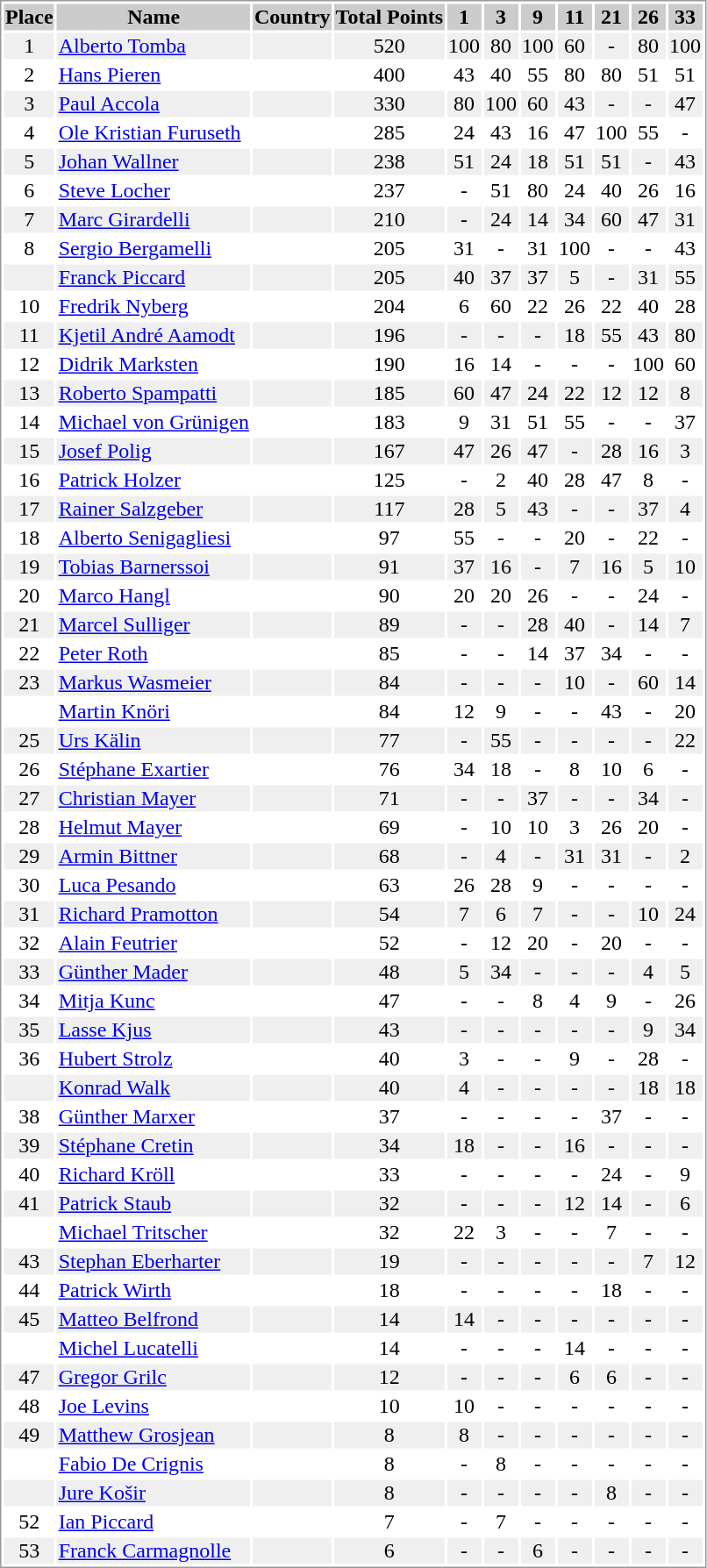<table border="0" style="border: 1px solid #999; background-color:#FFFFFF; text-align:center">
<tr align="center" bgcolor="#CCCCCC">
<th>Place</th>
<th>Name</th>
<th>Country</th>
<th>Total Points</th>
<th>1</th>
<th>3</th>
<th>9</th>
<th>11</th>
<th>21</th>
<th>26</th>
<th>33</th>
</tr>
<tr bgcolor="#EFEFEF">
<td>1</td>
<td align="left"><a href='#'>Alberto Tomba</a></td>
<td align="left"></td>
<td>520</td>
<td>100</td>
<td>80</td>
<td>100</td>
<td>60</td>
<td>-</td>
<td>80</td>
<td>100</td>
</tr>
<tr>
<td>2</td>
<td align="left"><a href='#'>Hans Pieren</a></td>
<td align="left"></td>
<td>400</td>
<td>43</td>
<td>40</td>
<td>55</td>
<td>80</td>
<td>80</td>
<td>51</td>
<td>51</td>
</tr>
<tr bgcolor="#EFEFEF">
<td>3</td>
<td align="left"><a href='#'>Paul Accola</a></td>
<td align="left"></td>
<td>330</td>
<td>80</td>
<td>100</td>
<td>60</td>
<td>43</td>
<td>-</td>
<td>-</td>
<td>47</td>
</tr>
<tr>
<td>4</td>
<td align="left"><a href='#'>Ole Kristian Furuseth</a></td>
<td align="left"></td>
<td>285</td>
<td>24</td>
<td>43</td>
<td>16</td>
<td>47</td>
<td>100</td>
<td>55</td>
<td>-</td>
</tr>
<tr bgcolor="#EFEFEF">
<td>5</td>
<td align="left"><a href='#'>Johan Wallner</a></td>
<td align="left"></td>
<td>238</td>
<td>51</td>
<td>24</td>
<td>18</td>
<td>51</td>
<td>51</td>
<td>-</td>
<td>43</td>
</tr>
<tr>
<td>6</td>
<td align="left"><a href='#'>Steve Locher</a></td>
<td align="left"></td>
<td>237</td>
<td>-</td>
<td>51</td>
<td>80</td>
<td>24</td>
<td>40</td>
<td>26</td>
<td>16</td>
</tr>
<tr bgcolor="#EFEFEF">
<td>7</td>
<td align="left"><a href='#'>Marc Girardelli</a></td>
<td align="left"></td>
<td>210</td>
<td>-</td>
<td>24</td>
<td>14</td>
<td>34</td>
<td>60</td>
<td>47</td>
<td>31</td>
</tr>
<tr>
<td>8</td>
<td align="left"><a href='#'>Sergio Bergamelli</a></td>
<td align="left"></td>
<td>205</td>
<td>31</td>
<td>-</td>
<td>31</td>
<td>100</td>
<td>-</td>
<td>-</td>
<td>43</td>
</tr>
<tr bgcolor="#EFEFEF">
<td></td>
<td align="left"><a href='#'>Franck Piccard</a></td>
<td align="left"></td>
<td>205</td>
<td>40</td>
<td>37</td>
<td>37</td>
<td>5</td>
<td>-</td>
<td>31</td>
<td>55</td>
</tr>
<tr>
<td>10</td>
<td align="left"><a href='#'>Fredrik Nyberg</a></td>
<td align="left"></td>
<td>204</td>
<td>6</td>
<td>60</td>
<td>22</td>
<td>26</td>
<td>22</td>
<td>40</td>
<td>28</td>
</tr>
<tr bgcolor="#EFEFEF">
<td>11</td>
<td align="left"><a href='#'>Kjetil André Aamodt</a></td>
<td align="left"></td>
<td>196</td>
<td>-</td>
<td>-</td>
<td>-</td>
<td>18</td>
<td>55</td>
<td>43</td>
<td>80</td>
</tr>
<tr>
<td>12</td>
<td align="left"><a href='#'>Didrik Marksten</a></td>
<td align="left"></td>
<td>190</td>
<td>16</td>
<td>14</td>
<td>-</td>
<td>-</td>
<td>-</td>
<td>100</td>
<td>60</td>
</tr>
<tr bgcolor="#EFEFEF">
<td>13</td>
<td align="left"><a href='#'>Roberto Spampatti</a></td>
<td align="left"></td>
<td>185</td>
<td>60</td>
<td>47</td>
<td>24</td>
<td>22</td>
<td>12</td>
<td>12</td>
<td>8</td>
</tr>
<tr>
<td>14</td>
<td align="left"><a href='#'>Michael von Grünigen</a></td>
<td align="left"></td>
<td>183</td>
<td>9</td>
<td>31</td>
<td>51</td>
<td>55</td>
<td>-</td>
<td>-</td>
<td>37</td>
</tr>
<tr bgcolor="#EFEFEF">
<td>15</td>
<td align="left"><a href='#'>Josef Polig</a></td>
<td align="left"></td>
<td>167</td>
<td>47</td>
<td>26</td>
<td>47</td>
<td>-</td>
<td>28</td>
<td>16</td>
<td>3</td>
</tr>
<tr>
<td>16</td>
<td align="left"><a href='#'>Patrick Holzer</a></td>
<td align="left"></td>
<td>125</td>
<td>-</td>
<td>2</td>
<td>40</td>
<td>28</td>
<td>47</td>
<td>8</td>
<td>-</td>
</tr>
<tr bgcolor="#EFEFEF">
<td>17</td>
<td align="left"><a href='#'>Rainer Salzgeber</a></td>
<td align="left"></td>
<td>117</td>
<td>28</td>
<td>5</td>
<td>43</td>
<td>-</td>
<td>-</td>
<td>37</td>
<td>4</td>
</tr>
<tr>
<td>18</td>
<td align="left"><a href='#'>Alberto Senigagliesi</a></td>
<td align="left"></td>
<td>97</td>
<td>55</td>
<td>-</td>
<td>-</td>
<td>20</td>
<td>-</td>
<td>22</td>
<td>-</td>
</tr>
<tr bgcolor="#EFEFEF">
<td>19</td>
<td align="left"><a href='#'>Tobias Barnerssoi</a></td>
<td align="left"></td>
<td>91</td>
<td>37</td>
<td>16</td>
<td>-</td>
<td>7</td>
<td>16</td>
<td>5</td>
<td>10</td>
</tr>
<tr>
<td>20</td>
<td align="left"><a href='#'>Marco Hangl</a></td>
<td align="left"></td>
<td>90</td>
<td>20</td>
<td>20</td>
<td>26</td>
<td>-</td>
<td>-</td>
<td>24</td>
<td>-</td>
</tr>
<tr bgcolor="#EFEFEF">
<td>21</td>
<td align="left"><a href='#'>Marcel Sulliger</a></td>
<td align="left"></td>
<td>89</td>
<td>-</td>
<td>-</td>
<td>28</td>
<td>40</td>
<td>-</td>
<td>14</td>
<td>7</td>
</tr>
<tr>
<td>22</td>
<td align="left"><a href='#'>Peter Roth</a></td>
<td align="left"></td>
<td>85</td>
<td>-</td>
<td>-</td>
<td>14</td>
<td>37</td>
<td>34</td>
<td>-</td>
<td>-</td>
</tr>
<tr bgcolor="#EFEFEF">
<td>23</td>
<td align="left"><a href='#'>Markus Wasmeier</a></td>
<td align="left"></td>
<td>84</td>
<td>-</td>
<td>-</td>
<td>-</td>
<td>10</td>
<td>-</td>
<td>60</td>
<td>14</td>
</tr>
<tr>
<td></td>
<td align="left"><a href='#'>Martin Knöri</a></td>
<td align="left"></td>
<td>84</td>
<td>12</td>
<td>9</td>
<td>-</td>
<td>-</td>
<td>43</td>
<td>-</td>
<td>20</td>
</tr>
<tr bgcolor="#EFEFEF">
<td>25</td>
<td align="left"><a href='#'>Urs Kälin</a></td>
<td align="left"></td>
<td>77</td>
<td>-</td>
<td>55</td>
<td>-</td>
<td>-</td>
<td>-</td>
<td>-</td>
<td>22</td>
</tr>
<tr>
<td>26</td>
<td align="left"><a href='#'>Stéphane Exartier</a></td>
<td align="left"></td>
<td>76</td>
<td>34</td>
<td>18</td>
<td>-</td>
<td>8</td>
<td>10</td>
<td>6</td>
<td>-</td>
</tr>
<tr bgcolor="#EFEFEF">
<td>27</td>
<td align="left"><a href='#'>Christian Mayer</a></td>
<td align="left"></td>
<td>71</td>
<td>-</td>
<td>-</td>
<td>37</td>
<td>-</td>
<td>-</td>
<td>34</td>
<td>-</td>
</tr>
<tr>
<td>28</td>
<td align="left"><a href='#'>Helmut Mayer</a></td>
<td align="left"></td>
<td>69</td>
<td>-</td>
<td>10</td>
<td>10</td>
<td>3</td>
<td>26</td>
<td>20</td>
<td>-</td>
</tr>
<tr bgcolor="#EFEFEF">
<td>29</td>
<td align="left"><a href='#'>Armin Bittner</a></td>
<td align="left"></td>
<td>68</td>
<td>-</td>
<td>4</td>
<td>-</td>
<td>31</td>
<td>31</td>
<td>-</td>
<td>2</td>
</tr>
<tr>
<td>30</td>
<td align="left"><a href='#'>Luca Pesando</a></td>
<td align="left"></td>
<td>63</td>
<td>26</td>
<td>28</td>
<td>9</td>
<td>-</td>
<td>-</td>
<td>-</td>
<td>-</td>
</tr>
<tr bgcolor="#EFEFEF">
<td>31</td>
<td align="left"><a href='#'>Richard Pramotton</a></td>
<td align="left"></td>
<td>54</td>
<td>7</td>
<td>6</td>
<td>7</td>
<td>-</td>
<td>-</td>
<td>10</td>
<td>24</td>
</tr>
<tr>
<td>32</td>
<td align="left"><a href='#'>Alain Feutrier</a></td>
<td align="left"></td>
<td>52</td>
<td>-</td>
<td>12</td>
<td>20</td>
<td>-</td>
<td>20</td>
<td>-</td>
<td>-</td>
</tr>
<tr bgcolor="#EFEFEF">
<td>33</td>
<td align="left"><a href='#'>Günther Mader</a></td>
<td align="left"></td>
<td>48</td>
<td>5</td>
<td>34</td>
<td>-</td>
<td>-</td>
<td>-</td>
<td>4</td>
<td>5</td>
</tr>
<tr>
<td>34</td>
<td align="left"><a href='#'>Mitja Kunc</a></td>
<td align="left"></td>
<td>47</td>
<td>-</td>
<td>-</td>
<td>8</td>
<td>4</td>
<td>9</td>
<td>-</td>
<td>26</td>
</tr>
<tr bgcolor="#EFEFEF">
<td>35</td>
<td align="left"><a href='#'>Lasse Kjus</a></td>
<td align="left"></td>
<td>43</td>
<td>-</td>
<td>-</td>
<td>-</td>
<td>-</td>
<td>-</td>
<td>9</td>
<td>34</td>
</tr>
<tr>
<td>36</td>
<td align="left"><a href='#'>Hubert Strolz</a></td>
<td align="left"></td>
<td>40</td>
<td>3</td>
<td>-</td>
<td>-</td>
<td>9</td>
<td>-</td>
<td>28</td>
<td>-</td>
</tr>
<tr bgcolor="#EFEFEF">
<td></td>
<td align="left"><a href='#'>Konrad Walk</a></td>
<td align="left"></td>
<td>40</td>
<td>4</td>
<td>-</td>
<td>-</td>
<td>-</td>
<td>-</td>
<td>18</td>
<td>18</td>
</tr>
<tr>
<td>38</td>
<td align="left"><a href='#'>Günther Marxer</a></td>
<td align="left"></td>
<td>37</td>
<td>-</td>
<td>-</td>
<td>-</td>
<td>-</td>
<td>37</td>
<td>-</td>
<td>-</td>
</tr>
<tr bgcolor="#EFEFEF">
<td>39</td>
<td align="left"><a href='#'>Stéphane Cretin</a></td>
<td align="left"></td>
<td>34</td>
<td>18</td>
<td>-</td>
<td>-</td>
<td>16</td>
<td>-</td>
<td>-</td>
<td>-</td>
</tr>
<tr>
<td>40</td>
<td align="left"><a href='#'>Richard Kröll</a></td>
<td align="left"></td>
<td>33</td>
<td>-</td>
<td>-</td>
<td>-</td>
<td>-</td>
<td>24</td>
<td>-</td>
<td>9</td>
</tr>
<tr bgcolor="#EFEFEF">
<td>41</td>
<td align="left"><a href='#'>Patrick Staub</a></td>
<td align="left"></td>
<td>32</td>
<td>-</td>
<td>-</td>
<td>-</td>
<td>12</td>
<td>14</td>
<td>-</td>
<td>6</td>
</tr>
<tr>
<td></td>
<td align="left"><a href='#'>Michael Tritscher</a></td>
<td align="left"></td>
<td>32</td>
<td>22</td>
<td>3</td>
<td>-</td>
<td>-</td>
<td>7</td>
<td>-</td>
<td>-</td>
</tr>
<tr bgcolor="#EFEFEF">
<td>43</td>
<td align="left"><a href='#'>Stephan Eberharter</a></td>
<td align="left"></td>
<td>19</td>
<td>-</td>
<td>-</td>
<td>-</td>
<td>-</td>
<td>-</td>
<td>7</td>
<td>12</td>
</tr>
<tr>
<td>44</td>
<td align="left"><a href='#'>Patrick Wirth</a></td>
<td align="left"></td>
<td>18</td>
<td>-</td>
<td>-</td>
<td>-</td>
<td>-</td>
<td>18</td>
<td>-</td>
<td>-</td>
</tr>
<tr bgcolor="#EFEFEF">
<td>45</td>
<td align="left"><a href='#'>Matteo Belfrond</a></td>
<td align="left"></td>
<td>14</td>
<td>14</td>
<td>-</td>
<td>-</td>
<td>-</td>
<td>-</td>
<td>-</td>
<td>-</td>
</tr>
<tr>
<td></td>
<td align="left"><a href='#'>Michel Lucatelli</a></td>
<td align="left"></td>
<td>14</td>
<td>-</td>
<td>-</td>
<td>-</td>
<td>14</td>
<td>-</td>
<td>-</td>
<td>-</td>
</tr>
<tr bgcolor="#EFEFEF">
<td>47</td>
<td align="left"><a href='#'>Gregor Grilc</a></td>
<td align="left"></td>
<td>12</td>
<td>-</td>
<td>-</td>
<td>-</td>
<td>6</td>
<td>6</td>
<td>-</td>
<td>-</td>
</tr>
<tr>
<td>48</td>
<td align="left"><a href='#'>Joe Levins</a></td>
<td align="left"></td>
<td>10</td>
<td>10</td>
<td>-</td>
<td>-</td>
<td>-</td>
<td>-</td>
<td>-</td>
<td>-</td>
</tr>
<tr bgcolor="#EFEFEF">
<td>49</td>
<td align="left"><a href='#'>Matthew Grosjean</a></td>
<td align="left"></td>
<td>8</td>
<td>8</td>
<td>-</td>
<td>-</td>
<td>-</td>
<td>-</td>
<td>-</td>
<td>-</td>
</tr>
<tr>
<td></td>
<td align="left"><a href='#'>Fabio De Crignis</a></td>
<td align="left"></td>
<td>8</td>
<td>-</td>
<td>8</td>
<td>-</td>
<td>-</td>
<td>-</td>
<td>-</td>
<td>-</td>
</tr>
<tr bgcolor="#EFEFEF">
<td></td>
<td align="left"><a href='#'>Jure Košir</a></td>
<td align="left"></td>
<td>8</td>
<td>-</td>
<td>-</td>
<td>-</td>
<td>-</td>
<td>8</td>
<td>-</td>
<td>-</td>
</tr>
<tr>
<td>52</td>
<td align="left"><a href='#'>Ian Piccard</a></td>
<td align="left"></td>
<td>7</td>
<td>-</td>
<td>7</td>
<td>-</td>
<td>-</td>
<td>-</td>
<td>-</td>
<td>-</td>
</tr>
<tr bgcolor="#EFEFEF">
<td>53</td>
<td align="left"><a href='#'>Franck Carmagnolle</a></td>
<td align="left"></td>
<td>6</td>
<td>-</td>
<td>-</td>
<td>6</td>
<td>-</td>
<td>-</td>
<td>-</td>
<td>-</td>
</tr>
</table>
